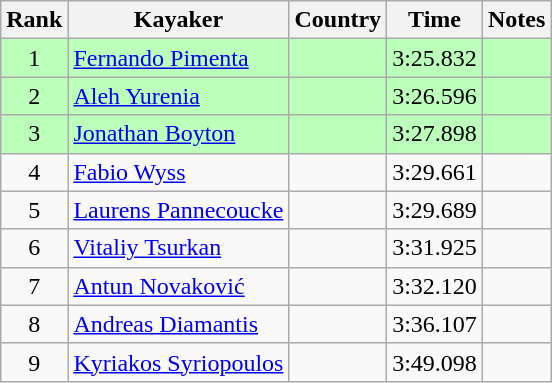<table class="wikitable" style="text-align:center">
<tr>
<th>Rank</th>
<th>Kayaker</th>
<th>Country</th>
<th>Time</th>
<th>Notes</th>
</tr>
<tr bgcolor=bbffbb>
<td>1</td>
<td align="left"><a href='#'>Fernando Pimenta</a></td>
<td align="left"></td>
<td>3:25.832</td>
<td></td>
</tr>
<tr bgcolor=bbffbb>
<td>2</td>
<td align="left"><a href='#'>Aleh Yurenia</a></td>
<td align="left"></td>
<td>3:26.596</td>
<td></td>
</tr>
<tr bgcolor=bbffbb>
<td>3</td>
<td align="left"><a href='#'>Jonathan Boyton</a></td>
<td align="left"></td>
<td>3:27.898</td>
<td></td>
</tr>
<tr>
<td>4</td>
<td align="left"><a href='#'>Fabio Wyss</a></td>
<td align="left"></td>
<td>3:29.661</td>
<td></td>
</tr>
<tr>
<td>5</td>
<td align="left"><a href='#'>Laurens Pannecoucke</a></td>
<td align="left"></td>
<td>3:29.689</td>
<td></td>
</tr>
<tr>
<td>6</td>
<td align="left"><a href='#'>Vitaliy Tsurkan</a></td>
<td align="left"></td>
<td>3:31.925</td>
<td></td>
</tr>
<tr>
<td>7</td>
<td align="left"><a href='#'>Antun Novaković</a></td>
<td align="left"></td>
<td>3:32.120</td>
<td></td>
</tr>
<tr>
<td>8</td>
<td align="left"><a href='#'>Andreas Diamantis</a></td>
<td align="left"></td>
<td>3:36.107</td>
<td></td>
</tr>
<tr>
<td>9</td>
<td align="left"><a href='#'>Kyriakos Syriopoulos</a></td>
<td align="left"></td>
<td>3:49.098</td>
<td></td>
</tr>
</table>
